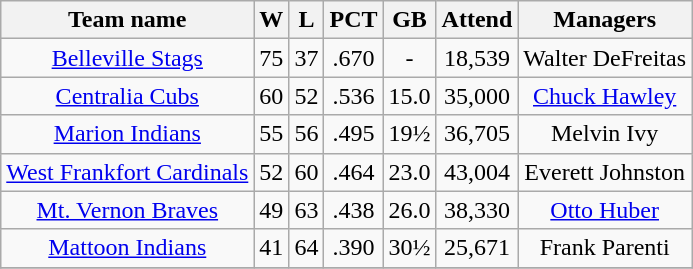<table class="wikitable">
<tr>
<th>Team name</th>
<th>W</th>
<th>L</th>
<th>PCT</th>
<th>GB</th>
<th>Attend</th>
<th>Managers</th>
</tr>
<tr align=center>
<td><a href='#'>Belleville Stags</a></td>
<td>75</td>
<td>37</td>
<td>.670</td>
<td>-</td>
<td>18,539</td>
<td>Walter DeFreitas</td>
</tr>
<tr align=center>
<td><a href='#'>Centralia Cubs</a></td>
<td>60</td>
<td>52</td>
<td>.536</td>
<td>15.0</td>
<td>35,000</td>
<td><a href='#'>Chuck Hawley</a></td>
</tr>
<tr align=center>
<td><a href='#'>Marion Indians</a></td>
<td>55</td>
<td>56</td>
<td>.495</td>
<td>19½</td>
<td>36,705</td>
<td>Melvin Ivy</td>
</tr>
<tr align=center>
<td><a href='#'>West Frankfort Cardinals</a></td>
<td>52</td>
<td>60</td>
<td>.464</td>
<td>23.0</td>
<td>43,004</td>
<td>Everett Johnston</td>
</tr>
<tr align=center>
<td><a href='#'>Mt. Vernon Braves</a></td>
<td>49</td>
<td>63</td>
<td>.438</td>
<td>26.0</td>
<td>38,330</td>
<td><a href='#'>Otto Huber</a></td>
</tr>
<tr align=center>
<td><a href='#'>Mattoon Indians</a></td>
<td>41</td>
<td>64</td>
<td>.390</td>
<td>30½</td>
<td>25,671</td>
<td>Frank Parenti</td>
</tr>
<tr align=center>
</tr>
</table>
